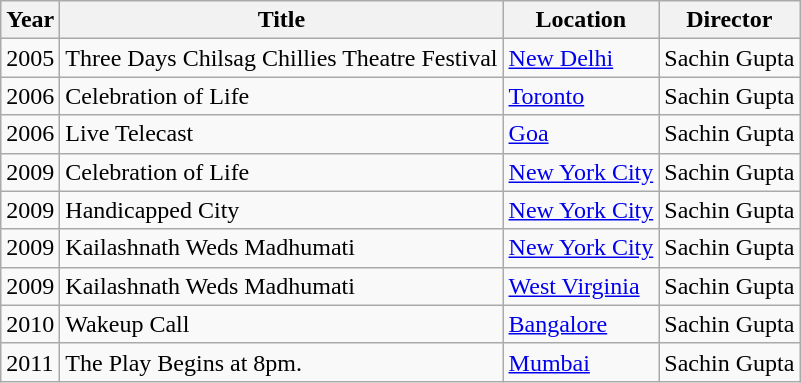<table class="wikitable">
<tr>
<th>Year</th>
<th>Title</th>
<th>Location</th>
<th>Director</th>
</tr>
<tr>
<td>2005</td>
<td>Three Days Chilsag Chillies Theatre Festival</td>
<td><a href='#'>New Delhi</a></td>
<td>Sachin Gupta</td>
</tr>
<tr>
<td>2006</td>
<td>Celebration of Life</td>
<td><a href='#'>Toronto</a></td>
<td>Sachin Gupta</td>
</tr>
<tr>
<td>2006</td>
<td>Live Telecast</td>
<td><a href='#'>Goa</a></td>
<td>Sachin Gupta</td>
</tr>
<tr>
<td>2009</td>
<td>Celebration of Life</td>
<td><a href='#'>New York City</a></td>
<td>Sachin Gupta</td>
</tr>
<tr>
<td>2009</td>
<td>Handicapped City</td>
<td><a href='#'>New York City</a></td>
<td>Sachin Gupta</td>
</tr>
<tr>
<td>2009</td>
<td>Kailashnath Weds Madhumati</td>
<td><a href='#'>New York City</a></td>
<td>Sachin Gupta</td>
</tr>
<tr>
<td>2009</td>
<td>Kailashnath Weds Madhumati</td>
<td><a href='#'>West Virginia</a></td>
<td>Sachin Gupta</td>
</tr>
<tr>
<td>2010</td>
<td>Wakeup Call</td>
<td><a href='#'>Bangalore</a></td>
<td>Sachin Gupta</td>
</tr>
<tr>
<td>2011</td>
<td>The Play Begins at 8pm.</td>
<td><a href='#'>Mumbai</a></td>
<td>Sachin Gupta<br></td>
</tr>
</table>
